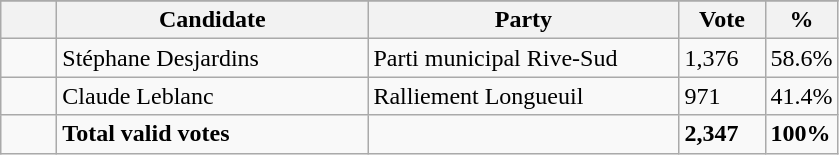<table class="wikitable">
<tr>
</tr>
<tr>
<th bgcolor="#DDDDFF" width="30px"></th>
<th bgcolor="#DDDDFF" width="200px">Candidate</th>
<th bgcolor="#DDDDFF" width="200px">Party</th>
<th bgcolor="#DDDDFF" width="50px">Vote</th>
<th bgcolor="#DDDDFF" width="30px">%</th>
</tr>
<tr>
<td> </td>
<td>Stéphane Desjardins</td>
<td>Parti municipal Rive-Sud</td>
<td>1,376</td>
<td>58.6%</td>
</tr>
<tr>
<td> </td>
<td>Claude Leblanc</td>
<td>Ralliement Longueuil</td>
<td>971</td>
<td>41.4%</td>
</tr>
<tr>
<td> </td>
<td><strong>Total valid votes</strong></td>
<td></td>
<td><strong>2,347</strong></td>
<td><strong>100%</strong></td>
</tr>
</table>
